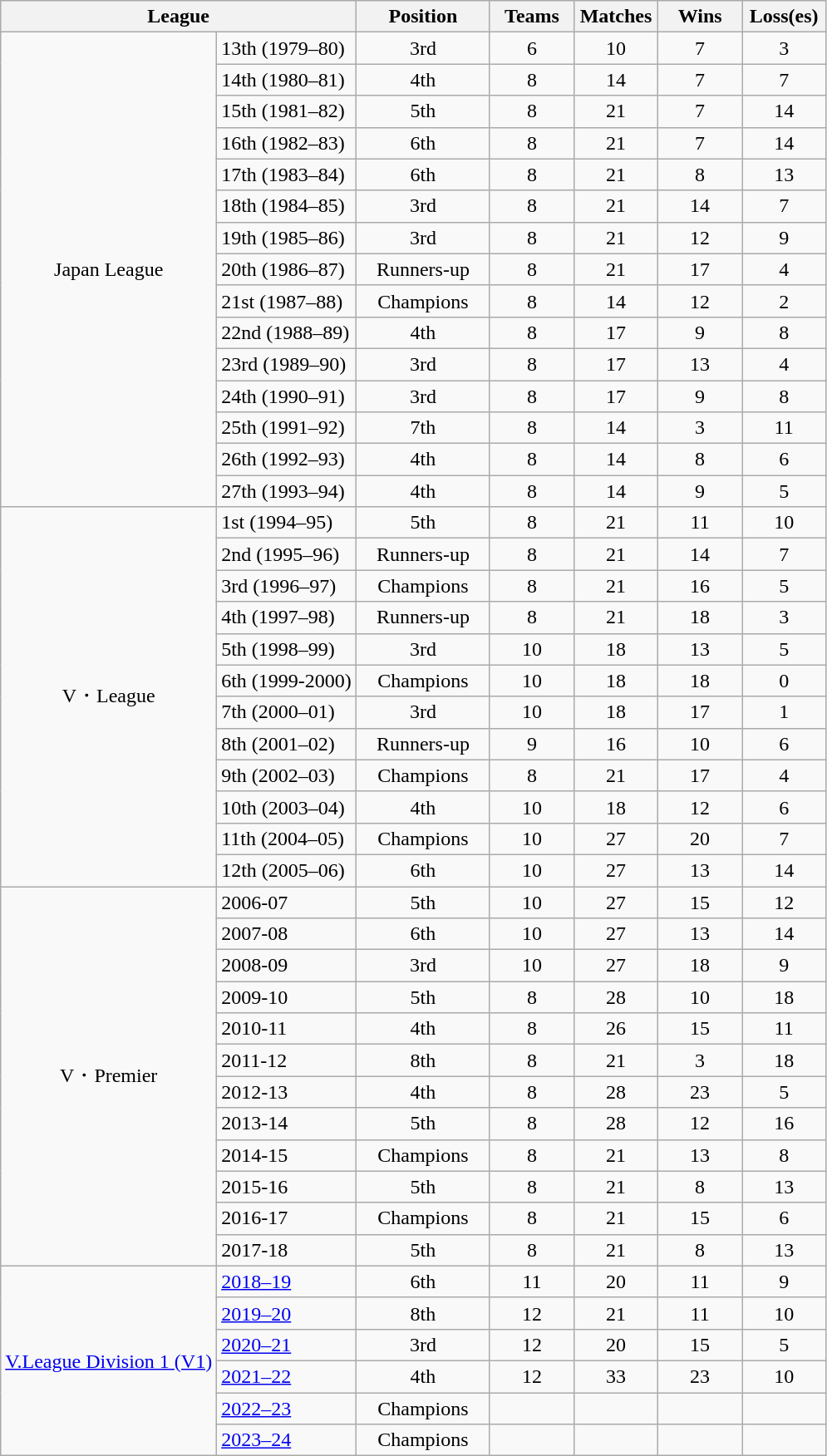<table class="wikitable" border="1">
<tr>
<th width=200 colspan=2>League</th>
<th width=100>Position</th>
<th width=60 align=center>Teams</th>
<th width=60>Matches</th>
<th width=60>Wins</th>
<th width=60>Loss(es)</th>
</tr>
<tr>
<td align=center rowspan=15>Japan League</td>
<td>13th (1979–80)</td>
<td align=center>3rd</td>
<td align=center>6</td>
<td align=center>10</td>
<td align=center>7</td>
<td align=center>3</td>
</tr>
<tr>
<td>14th (1980–81)</td>
<td align=center>4th</td>
<td align=center>8</td>
<td align=center>14</td>
<td align=center>7</td>
<td align=center>7</td>
</tr>
<tr>
<td>15th (1981–82)</td>
<td align=center>5th</td>
<td align=center>8</td>
<td align=center>21</td>
<td align=center>7</td>
<td align=center>14</td>
</tr>
<tr>
<td>16th (1982–83)</td>
<td align=center>6th</td>
<td align=center>8</td>
<td align=center>21</td>
<td align=center>7</td>
<td align=center>14</td>
</tr>
<tr>
<td>17th (1983–84)</td>
<td align=center>6th</td>
<td align=center>8</td>
<td align=center>21</td>
<td align=center>8</td>
<td align=center>13</td>
</tr>
<tr>
<td>18th (1984–85)</td>
<td align=center>3rd</td>
<td align=center>8</td>
<td align=center>21</td>
<td align=center>14</td>
<td align=center>7</td>
</tr>
<tr>
<td>19th (1985–86)</td>
<td align=center>3rd</td>
<td align=center>8</td>
<td align=center>21</td>
<td align=center>12</td>
<td align=center>9</td>
</tr>
<tr>
<td>20th (1986–87)</td>
<td align=center> Runners-up</td>
<td align=center>8</td>
<td align=center>21</td>
<td align=center>17</td>
<td align=center>4</td>
</tr>
<tr>
<td>21st (1987–88)</td>
<td align=center> Champions</td>
<td align=center>8</td>
<td align=center>14</td>
<td align=center>12</td>
<td align=center>2</td>
</tr>
<tr>
<td>22nd (1988–89)</td>
<td align=center>4th</td>
<td align=center>8</td>
<td align=center>17</td>
<td align=center>9</td>
<td align=center>8</td>
</tr>
<tr>
<td>23rd (1989–90)</td>
<td align=center>3rd</td>
<td align=center>8</td>
<td align=center>17</td>
<td align=center>13</td>
<td align=center>4</td>
</tr>
<tr>
<td>24th (1990–91)</td>
<td align=center>3rd</td>
<td align=center>8</td>
<td align=center>17</td>
<td align=center>9</td>
<td align=center>8</td>
</tr>
<tr>
<td>25th (1991–92)</td>
<td align=center>7th</td>
<td align=center>8</td>
<td align=center>14</td>
<td align=center>3</td>
<td align=center>11</td>
</tr>
<tr>
<td>26th (1992–93)</td>
<td align=center>4th</td>
<td align=center>8</td>
<td align=center>14</td>
<td align=center>8</td>
<td align=center>6</td>
</tr>
<tr>
<td>27th (1993–94)</td>
<td align=center>4th</td>
<td align=center>8</td>
<td align=center>14</td>
<td align=center>9</td>
<td align=center>5</td>
</tr>
<tr>
<td align=center rowspan=12>V・League</td>
<td>1st (1994–95)</td>
<td align=center>5th</td>
<td align=center>8</td>
<td align=center>21</td>
<td align=center>11</td>
<td align=center>10</td>
</tr>
<tr>
<td>2nd (1995–96)</td>
<td align=center> Runners-up</td>
<td align=center>8</td>
<td align=center>21</td>
<td align=center>14</td>
<td align=center>7</td>
</tr>
<tr>
<td>3rd (1996–97)</td>
<td align=center> Champions</td>
<td align=center>8</td>
<td align=center>21</td>
<td align=center>16</td>
<td align=center>5</td>
</tr>
<tr>
<td>4th (1997–98)</td>
<td align=center> Runners-up</td>
<td align=center>8</td>
<td align=center>21</td>
<td align=center>18</td>
<td align=center>3</td>
</tr>
<tr>
<td>5th (1998–99)</td>
<td align=center>3rd</td>
<td align=center>10</td>
<td align=center>18</td>
<td align=center>13</td>
<td align=center>5</td>
</tr>
<tr>
<td>6th (1999-2000)</td>
<td align=center> Champions</td>
<td align=center>10</td>
<td align=center>18</td>
<td align=center>18</td>
<td align=center>0</td>
</tr>
<tr>
<td>7th (2000–01)</td>
<td align=center>3rd</td>
<td align=center>10</td>
<td align=center>18</td>
<td align=center>17</td>
<td align=center>1</td>
</tr>
<tr>
<td>8th (2001–02)</td>
<td align=center> Runners-up</td>
<td align=center>9</td>
<td align=center>16</td>
<td align=center>10</td>
<td align=center>6</td>
</tr>
<tr>
<td>9th (2002–03)</td>
<td align=center> Champions</td>
<td align=center>8</td>
<td align=center>21</td>
<td align=center>17</td>
<td align=center>4</td>
</tr>
<tr>
<td>10th (2003–04)</td>
<td align=center>4th</td>
<td align=center>10</td>
<td align=center>18</td>
<td align=center>12</td>
<td align=center>6</td>
</tr>
<tr>
<td>11th (2004–05)</td>
<td align=center> Champions</td>
<td align=center>10</td>
<td align=center>27</td>
<td align=center>20</td>
<td align=center>7</td>
</tr>
<tr>
<td>12th (2005–06)</td>
<td align=center>6th</td>
<td align=center>10</td>
<td align=center>27</td>
<td align=center>13</td>
<td align=center>14</td>
</tr>
<tr>
<td align=center rowspan=12>V・Premier</td>
<td>2006-07</td>
<td align=center>5th</td>
<td align=center>10</td>
<td align=center>27</td>
<td align=center>15</td>
<td align=center>12</td>
</tr>
<tr>
<td>2007-08</td>
<td align=center>6th</td>
<td align=center>10</td>
<td align=center>27</td>
<td align=center>13</td>
<td align=center>14</td>
</tr>
<tr>
<td>2008-09</td>
<td align=center>3rd</td>
<td align=center>10</td>
<td align=center>27</td>
<td align=center>18</td>
<td align=center>9</td>
</tr>
<tr>
<td>2009-10</td>
<td align=center>5th</td>
<td align=center>8</td>
<td align=center>28</td>
<td align=center>10</td>
<td align=center>18</td>
</tr>
<tr>
<td>2010-11</td>
<td align=center>4th</td>
<td align=center>8</td>
<td align=center>26</td>
<td align=center>15</td>
<td align=center>11</td>
</tr>
<tr>
<td>2011-12</td>
<td align=center>8th</td>
<td align=center>8</td>
<td align=center>21</td>
<td align=center>3</td>
<td align=center>18</td>
</tr>
<tr>
<td>2012-13</td>
<td align=center>4th</td>
<td align=center>8</td>
<td align=center>28</td>
<td align=center>23</td>
<td align=center>5</td>
</tr>
<tr>
<td>2013-14</td>
<td align=center>5th</td>
<td align=center>8</td>
<td align=center>28</td>
<td align=center>12</td>
<td align=center>16</td>
</tr>
<tr>
<td>2014-15</td>
<td align=center> Champions</td>
<td align=center>8</td>
<td align=center>21</td>
<td align=center>13</td>
<td align=center>8</td>
</tr>
<tr>
<td>2015-16</td>
<td align=center>5th</td>
<td align=center>8</td>
<td align=center>21</td>
<td align=center>8</td>
<td align=center>13</td>
</tr>
<tr>
<td>2016-17</td>
<td align=center> Champions</td>
<td align=center>8</td>
<td align=center>21</td>
<td align=center>15</td>
<td align=center>6</td>
</tr>
<tr>
<td>2017-18</td>
<td align=center>5th</td>
<td align=center>8</td>
<td align=center>21</td>
<td align=center>8</td>
<td align=center>13</td>
</tr>
<tr>
<td align=center rowspan=6><a href='#'>V.League Division 1 (V1)</a></td>
<td><a href='#'>2018–19</a></td>
<td align=center>6th</td>
<td align=center>11</td>
<td align=center>20</td>
<td align=center>11</td>
<td align=center>9</td>
</tr>
<tr>
<td><a href='#'>2019–20</a></td>
<td align=center>8th</td>
<td align=center>12</td>
<td align=center>21</td>
<td align=center>11</td>
<td align=center>10</td>
</tr>
<tr>
<td><a href='#'>2020–21</a></td>
<td align=center>3rd</td>
<td align=center>12</td>
<td align=center>20</td>
<td align=center>15</td>
<td align=center>5</td>
</tr>
<tr>
<td><a href='#'>2021–22</a></td>
<td align=center>4th</td>
<td align=center>12</td>
<td align=center>33</td>
<td align=center>23</td>
<td align=center>10</td>
</tr>
<tr>
<td><a href='#'>2022–23</a></td>
<td align=center> Champions</td>
<td align=center></td>
<td align=center></td>
<td align=center></td>
<td align=center></td>
</tr>
<tr>
<td><a href='#'>2023–24</a></td>
<td align=center> Champions</td>
<td align=center></td>
<td align=center></td>
<td align=center></td>
<td align=center></td>
</tr>
</table>
